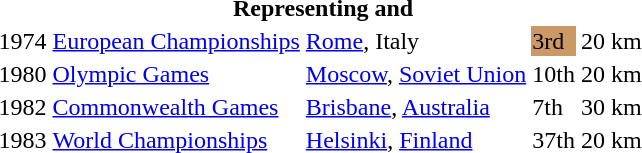<table>
<tr>
<th colspan="6">Representing  and </th>
</tr>
<tr>
<td>1974</td>
<td><a href='#'>European Championships</a></td>
<td><a href='#'>Rome</a>, Italy</td>
<td bgcolor="cc9966">3rd</td>
<td>20 km</td>
<td></td>
</tr>
<tr>
<td>1980</td>
<td><a href='#'>Olympic Games</a></td>
<td><a href='#'>Moscow</a>, <a href='#'>Soviet Union</a></td>
<td>10th</td>
<td>20 km</td>
<td></td>
</tr>
<tr>
<td>1982</td>
<td><a href='#'>Commonwealth Games</a></td>
<td><a href='#'>Brisbane</a>, <a href='#'>Australia</a></td>
<td>7th</td>
<td>30 km</td>
<td></td>
</tr>
<tr>
<td>1983</td>
<td><a href='#'>World Championships</a></td>
<td><a href='#'>Helsinki</a>, <a href='#'>Finland</a></td>
<td>37th</td>
<td>20 km</td>
<td></td>
</tr>
</table>
